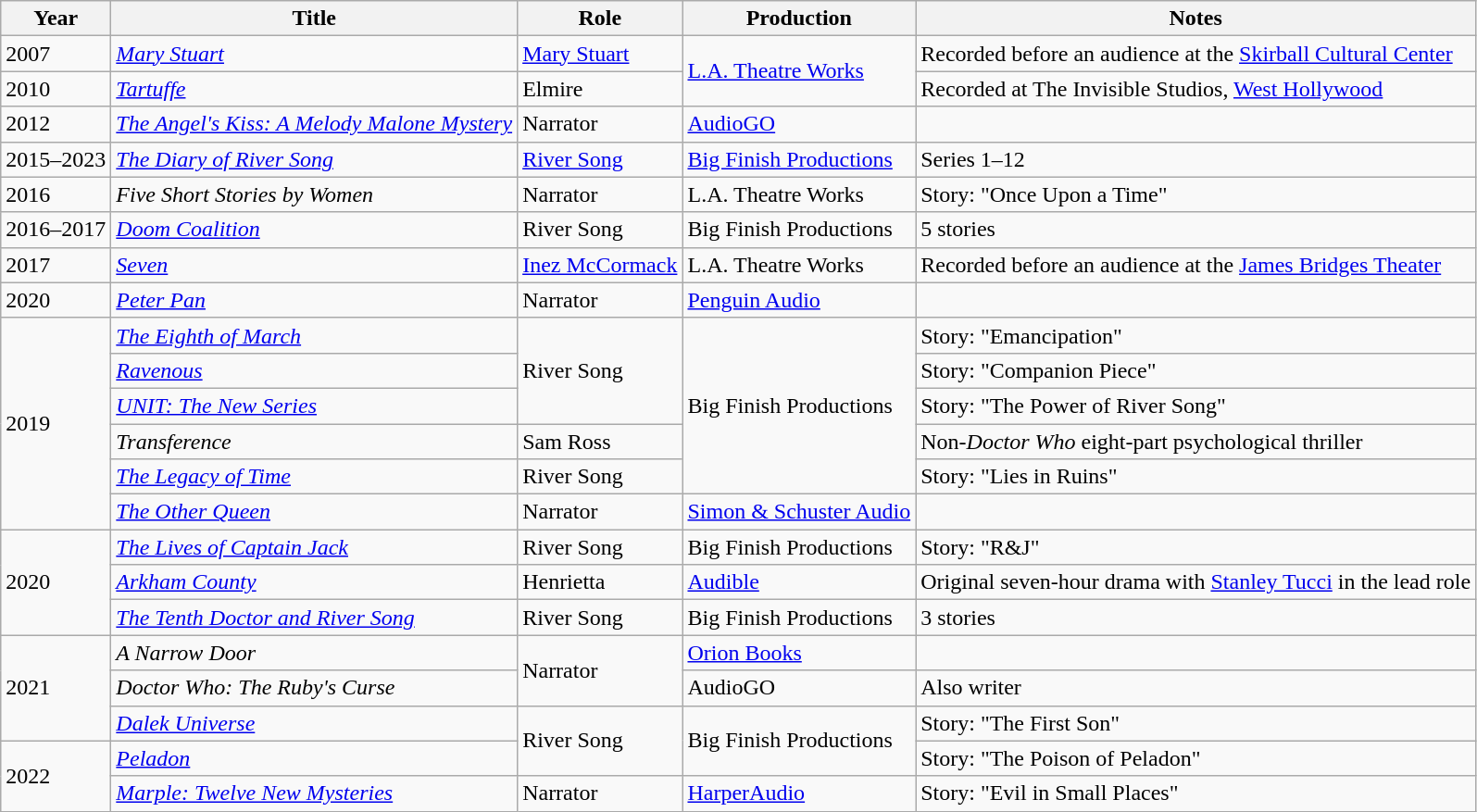<table class="wikitable sortable">
<tr>
<th>Year</th>
<th>Title</th>
<th>Role</th>
<th>Production</th>
<th class="unsortable">Notes</th>
</tr>
<tr>
<td>2007</td>
<td><em><a href='#'>Mary Stuart</a></em></td>
<td><a href='#'>Mary Stuart</a></td>
<td rowspan="2"><a href='#'>L.A. Theatre Works</a></td>
<td>Recorded before an audience at the <a href='#'>Skirball Cultural Center</a></td>
</tr>
<tr>
<td>2010</td>
<td><em><a href='#'>Tartuffe</a></em></td>
<td>Elmire</td>
<td>Recorded at The Invisible Studios, <a href='#'>West Hollywood</a></td>
</tr>
<tr>
<td>2012</td>
<td><em><a href='#'>The Angel's Kiss: A Melody Malone Mystery</a></em></td>
<td>Narrator</td>
<td><a href='#'>AudioGO</a></td>
<td></td>
</tr>
<tr>
<td>2015–2023</td>
<td><em><a href='#'>The Diary of River Song</a></em></td>
<td><a href='#'>River Song</a></td>
<td><a href='#'>Big Finish Productions</a></td>
<td>Series 1–12</td>
</tr>
<tr>
<td>2016</td>
<td><em>Five Short Stories by Women</em></td>
<td>Narrator</td>
<td>L.A. Theatre Works</td>
<td>Story: "Once Upon a Time"</td>
</tr>
<tr>
<td>2016–2017</td>
<td><em><a href='#'>Doom Coalition</a></em></td>
<td>River Song</td>
<td>Big Finish Productions</td>
<td>5 stories</td>
</tr>
<tr>
<td>2017</td>
<td><em><a href='#'>Seven</a></em></td>
<td><a href='#'>Inez McCormack</a></td>
<td>L.A. Theatre Works</td>
<td>Recorded before an audience at the <a href='#'>James Bridges Theater</a></td>
</tr>
<tr>
<td>2020</td>
<td><em><a href='#'>Peter Pan</a></em></td>
<td>Narrator</td>
<td><a href='#'>Penguin Audio</a></td>
<td></td>
</tr>
<tr>
<td rowspan="6">2019</td>
<td><em><a href='#'>The Eighth of March</a></em></td>
<td rowspan="3">River Song</td>
<td rowspan="5">Big Finish Productions</td>
<td>Story: "Emancipation"</td>
</tr>
<tr>
<td><em><a href='#'>Ravenous</a></em></td>
<td>Story: "Companion Piece"</td>
</tr>
<tr>
<td><em><a href='#'>UNIT: The New Series</a></em></td>
<td>Story: "The Power of River Song"</td>
</tr>
<tr>
<td><em>Transference</em></td>
<td>Sam Ross</td>
<td>Non-<em>Doctor Who</em> eight-part psychological thriller</td>
</tr>
<tr>
<td><em><a href='#'>The Legacy of Time</a></em></td>
<td>River Song</td>
<td>Story: "Lies in Ruins"</td>
</tr>
<tr>
<td><em><a href='#'>The Other Queen</a></em></td>
<td>Narrator</td>
<td><a href='#'>Simon & Schuster Audio</a></td>
<td></td>
</tr>
<tr>
<td rowspan="3">2020</td>
<td><em><a href='#'>The Lives of Captain Jack</a></em></td>
<td>River Song</td>
<td>Big Finish Productions</td>
<td>Story: "R&J"</td>
</tr>
<tr>
<td><em><a href='#'>Arkham County</a></em></td>
<td>Henrietta</td>
<td><a href='#'>Audible</a></td>
<td>Original seven-hour drama with <a href='#'>Stanley Tucci</a> in the lead role</td>
</tr>
<tr>
<td><em><a href='#'>The Tenth Doctor and River Song</a></em></td>
<td>River Song</td>
<td>Big Finish Productions</td>
<td>3 stories</td>
</tr>
<tr>
<td rowspan="3">2021</td>
<td><em>A Narrow Door</em></td>
<td rowspan="2">Narrator</td>
<td><a href='#'>Orion Books</a></td>
<td></td>
</tr>
<tr>
<td><em>Doctor Who: The Ruby's Curse</em></td>
<td>AudioGO</td>
<td>Also writer</td>
</tr>
<tr>
<td><em><a href='#'>Dalek Universe</a></em></td>
<td rowspan="2">River Song</td>
<td rowspan="2">Big Finish Productions</td>
<td>Story: "The First Son"</td>
</tr>
<tr>
<td rowspan="2">2022</td>
<td><em><a href='#'>Peladon</a></em></td>
<td>Story: "The Poison of Peladon"</td>
</tr>
<tr>
<td><em><a href='#'>Marple: Twelve New Mysteries</a></em></td>
<td>Narrator</td>
<td><a href='#'>HarperAudio</a></td>
<td>Story: "Evil in Small Places"</td>
</tr>
</table>
